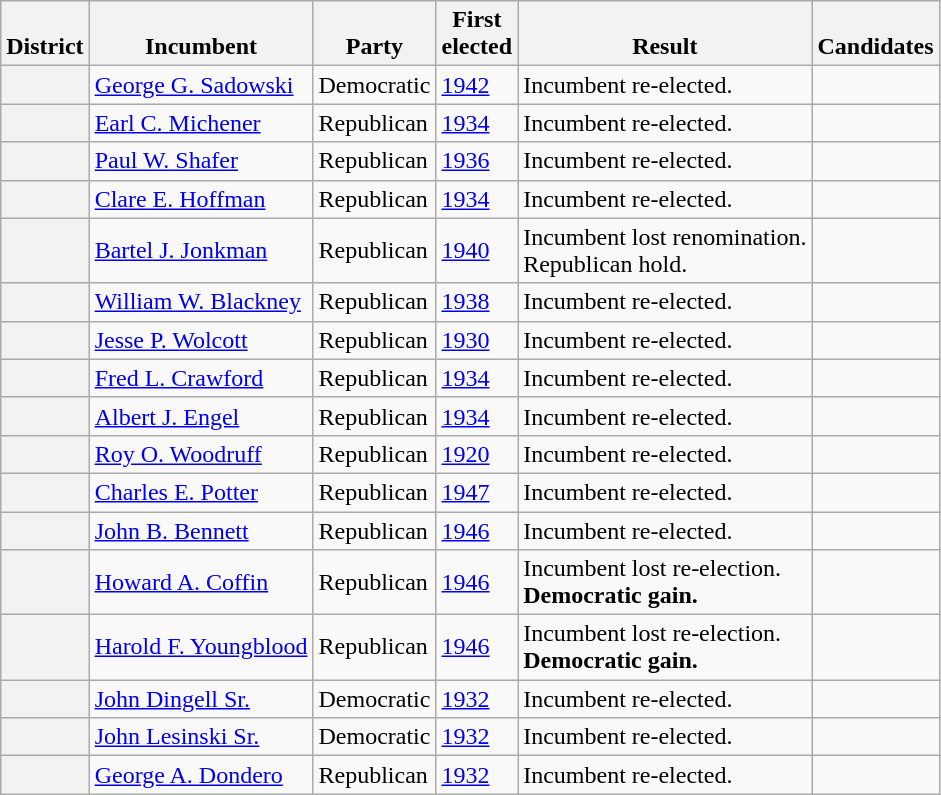<table class=wikitable>
<tr valign=bottom>
<th>District</th>
<th>Incumbent</th>
<th>Party</th>
<th>First<br>elected</th>
<th>Result</th>
<th>Candidates</th>
</tr>
<tr>
<th></th>
<td><a href='#'>George G. Sadowski</a></td>
<td>Democratic</td>
<td><a href='#'>1942</a></td>
<td>Incumbent re-elected.</td>
<td nowrap></td>
</tr>
<tr>
<th></th>
<td><a href='#'>Earl C. Michener</a></td>
<td>Republican</td>
<td><a href='#'>1934</a></td>
<td>Incumbent re-elected.</td>
<td nowrap></td>
</tr>
<tr>
<th></th>
<td><a href='#'>Paul W. Shafer</a></td>
<td>Republican</td>
<td><a href='#'>1936</a></td>
<td>Incumbent re-elected.</td>
<td nowrap></td>
</tr>
<tr>
<th></th>
<td><a href='#'>Clare E. Hoffman</a></td>
<td>Republican</td>
<td><a href='#'>1934</a></td>
<td>Incumbent re-elected.</td>
<td nowrap></td>
</tr>
<tr>
<th></th>
<td><a href='#'>Bartel J. Jonkman</a></td>
<td>Republican</td>
<td><a href='#'>1940</a></td>
<td>Incumbent lost renomination.<br>Republican hold.</td>
<td nowrap></td>
</tr>
<tr>
<th></th>
<td><a href='#'>William W. Blackney</a></td>
<td>Republican</td>
<td><a href='#'>1938</a></td>
<td>Incumbent re-elected.</td>
<td nowrap></td>
</tr>
<tr>
<th></th>
<td><a href='#'>Jesse P. Wolcott</a></td>
<td>Republican</td>
<td><a href='#'>1930</a></td>
<td>Incumbent re-elected.</td>
<td nowrap></td>
</tr>
<tr>
<th></th>
<td><a href='#'>Fred L. Crawford</a></td>
<td>Republican</td>
<td><a href='#'>1934</a></td>
<td>Incumbent re-elected.</td>
<td nowrap></td>
</tr>
<tr>
<th></th>
<td><a href='#'>Albert J. Engel</a></td>
<td>Republican</td>
<td><a href='#'>1934</a></td>
<td>Incumbent re-elected.</td>
<td nowrap></td>
</tr>
<tr>
<th></th>
<td><a href='#'>Roy O. Woodruff</a></td>
<td>Republican</td>
<td><a href='#'>1920</a></td>
<td>Incumbent re-elected.</td>
<td nowrap></td>
</tr>
<tr>
<th></th>
<td><a href='#'>Charles E. Potter</a></td>
<td>Republican</td>
<td><a href='#'>1947</a></td>
<td>Incumbent re-elected.</td>
<td nowrap></td>
</tr>
<tr>
<th></th>
<td><a href='#'>John B. Bennett</a></td>
<td>Republican</td>
<td><a href='#'>1946</a></td>
<td>Incumbent re-elected.</td>
<td nowrap></td>
</tr>
<tr>
<th></th>
<td><a href='#'>Howard A. Coffin</a></td>
<td>Republican</td>
<td><a href='#'>1946</a></td>
<td>Incumbent lost re-election.<br><strong>Democratic gain.</strong></td>
<td nowrap></td>
</tr>
<tr>
<th></th>
<td><a href='#'>Harold F. Youngblood</a></td>
<td>Republican</td>
<td><a href='#'>1946</a></td>
<td>Incumbent lost re-election.<br><strong>Democratic gain.</strong></td>
<td nowrap></td>
</tr>
<tr>
<th></th>
<td><a href='#'>John Dingell Sr.</a></td>
<td>Democratic</td>
<td><a href='#'>1932</a></td>
<td>Incumbent re-elected.</td>
<td nowrap></td>
</tr>
<tr>
<th></th>
<td><a href='#'>John Lesinski Sr.</a></td>
<td>Democratic</td>
<td><a href='#'>1932</a></td>
<td>Incumbent re-elected.</td>
<td nowrap></td>
</tr>
<tr>
<th></th>
<td><a href='#'>George A. Dondero</a></td>
<td>Republican</td>
<td><a href='#'>1932</a></td>
<td>Incumbent re-elected.</td>
<td nowrap></td>
</tr>
</table>
